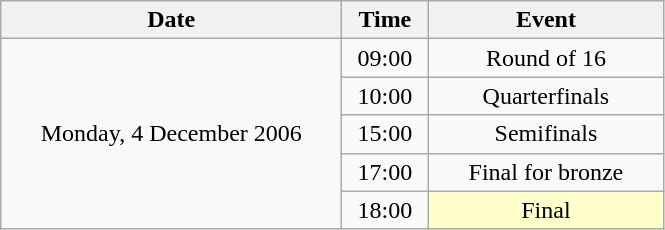<table class = "wikitable" style="text-align:center;">
<tr>
<th width=220>Date</th>
<th width=50>Time</th>
<th width=150>Event</th>
</tr>
<tr>
<td rowspan=5>Monday, 4 December 2006</td>
<td>09:00</td>
<td>Round of 16</td>
</tr>
<tr>
<td>10:00</td>
<td>Quarterfinals</td>
</tr>
<tr>
<td>15:00</td>
<td>Semifinals</td>
</tr>
<tr>
<td>17:00</td>
<td>Final for bronze</td>
</tr>
<tr>
<td>18:00</td>
<td bgcolor=ffffcc>Final</td>
</tr>
</table>
